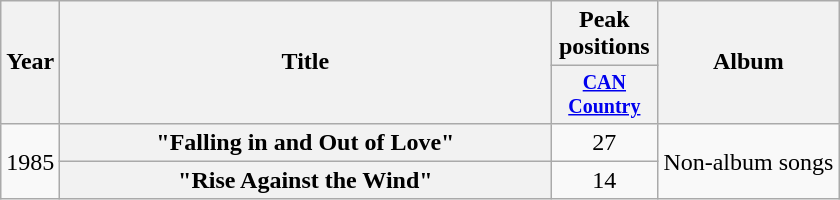<table class="wikitable plainrowheaders" style=text-align:center;>
<tr>
<th scope="col" rowspan="2">Year</th>
<th scope="col" rowspan="2" style="width:20em;">Title</th>
<th scope="col" colspan="1">Peak positions</th>
<th scope="col" rowspan="2">Album</th>
</tr>
<tr style="font-size:smaller;">
<th width="65"><a href='#'>CAN Country</a></th>
</tr>
<tr>
<td rowspan="2">1985</td>
<th scope="row">"Falling in and Out of Love"</th>
<td>27</td>
<td align="left" rowspan="2">Non-album songs</td>
</tr>
<tr>
<th scope="row">"Rise Against the Wind"</th>
<td>14</td>
</tr>
</table>
